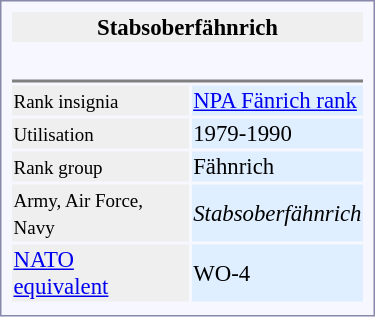<table style="border:1px solid #8888aa; background-color:#f7f8ff; padding:5px; font-size:95%; margin: 0px 12px 12px 0px; float:right; width:250px">
<tr ---->
<td bgcolor="#efefef" colspan=2 align="center"> <strong>Stabsoberfähnrich</strong></td>
</tr>
<tr ---->
<td align="center" colspan=2 style="border-bottom:2px solid gray;font-size:smaller"><br><table align="center">
<tr>
<td></td>
<td></td>
</tr>
</table>
</td>
</tr>
<tr ---->
<td bgcolor="#efefef"><small>Rank insignia</small></td>
<td bgcolor="#dfefff"><a href='#'>NPA Fänrich rank</a></td>
</tr>
<tr ---->
<td bgcolor="#efefef"><small>Utilisation</small></td>
<td bgcolor="#dfefff">1979-1990</td>
</tr>
<tr ---->
<td bgcolor="#efefef"><small>Rank group</small></td>
<td bgcolor="#dfefff">Fähnrich</td>
</tr>
<tr ---->
<td bgcolor="#efefef"><small>Army, Air Force, Navy</small></td>
<td bgcolor="#dfefff"><em>Stabsoberfähnrich</em></td>
</tr>
<tr ---->
<td bgcolor="#efefef"><a href='#'>NATO<br>equivalent</a></td>
<td bgcolor="#dfefff">WO-4</td>
</tr>
<tr ---->
</tr>
</table>
